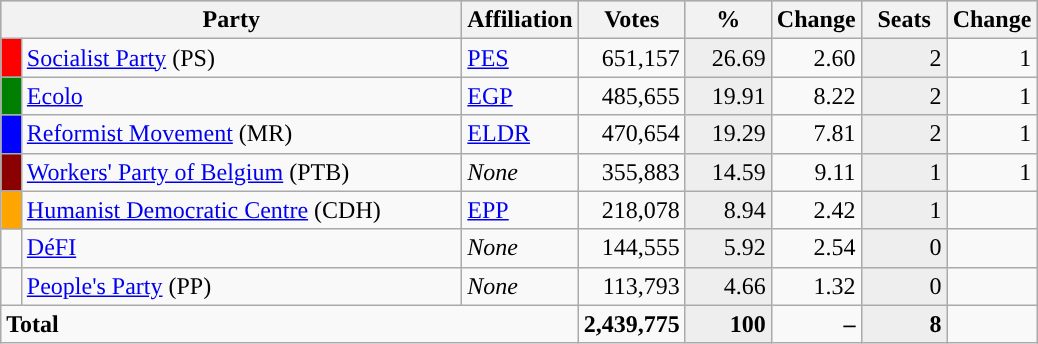<table class="wikitable" border="1">
<tr style="background-color:#C9C9C9">
<th align=left colspan=2 valign=top width=300>Party</th>
<th align=left width=50>Affiliation</th>
<th align=right width=50>Votes</th>
<th align=right width=50>%</th>
<th align=right width=50>Change</th>
<th align=right width=50>Seats</th>
<th align=right width=50>Change</th>
</tr>
<tr>
<td bgcolor="red"> </td>
<td align=left><a href='#'>Socialist Party</a> (PS)</td>
<td align=left><a href='#'>PES</a></td>
<td align=right>651,157</td>
<td align=right style="background-color:#EEEEEE">26.69</td>
<td align=right> 2.60</td>
<td align=right style="background-color:#EEEEEE">2</td>
<td align=right> 1</td>
</tr>
<tr>
<td bgcolor="green"> </td>
<td align=left><a href='#'>Ecolo</a></td>
<td align=left><a href='#'>EGP</a></td>
<td align=right>485,655</td>
<td align=right style="background-color:#EEEEEE">19.91</td>
<td align=right> 8.22</td>
<td align=right style="background-color:#EEEEEE">2</td>
<td align=right> 1</td>
</tr>
<tr>
<td bgcolor="blue"> </td>
<td align=left><a href='#'>Reformist Movement</a> (MR)</td>
<td align=left><a href='#'>ELDR</a></td>
<td align=right>470,654</td>
<td align=right style="background-color:#EEEEEE">19.29</td>
<td align=right> 7.81</td>
<td align=right style="background-color:#EEEEEE">2</td>
<td align=right> 1</td>
</tr>
<tr>
<td bgcolor="darkred"> </td>
<td align=left><a href='#'>Workers' Party of Belgium</a> (PTB)</td>
<td align=left><em>None</em></td>
<td align=right>355,883</td>
<td align=right style="background-color:#EEEEEE">14.59</td>
<td align=right> 9.11</td>
<td align=right style="background-color:#EEEEEE">1</td>
<td align=right> 1</td>
</tr>
<tr>
<td bgcolor="orange"> </td>
<td align=left><a href='#'>Humanist Democratic Centre</a> (CDH)</td>
<td align=left><a href='#'>EPP</a></td>
<td align=right>218,078</td>
<td align=right style="background-color:#EEEEEE">8.94</td>
<td align=right> 2.42</td>
<td align=right style="background-color:#EEEEEE">1</td>
<td align=right></td>
</tr>
<tr>
<td> </td>
<td align=left><a href='#'>DéFI</a></td>
<td align=left><em>None</em></td>
<td align=right>144,555</td>
<td align=right style="background-color:#EEEEEE">5.92</td>
<td align=right> 2.54</td>
<td align=right style="background-color:#EEEEEE">0</td>
<td align=right></td>
</tr>
<tr>
<td> </td>
<td align=left><a href='#'>People's Party</a> (PP)</td>
<td align=left><em>None</em></td>
<td align=right>113,793</td>
<td align=right style="background-color:#EEEEEE">4.66</td>
<td align=right> 1.32</td>
<td align=right style="background-color:#EEEEEE">0</td>
<td align=right></td>
</tr>
<tr>
<td align=left colspan=3><strong>Total</strong></td>
<td align=right><strong>2,439,775</strong></td>
<td align=right style="background-color:#EEEEEE"><strong>100</strong></td>
<td align=right><strong>–</strong></td>
<td align=right style="background-color:#EEEEEE"><strong>8</strong></td>
<td align=right><strong></strong></td>
</tr>
</table>
